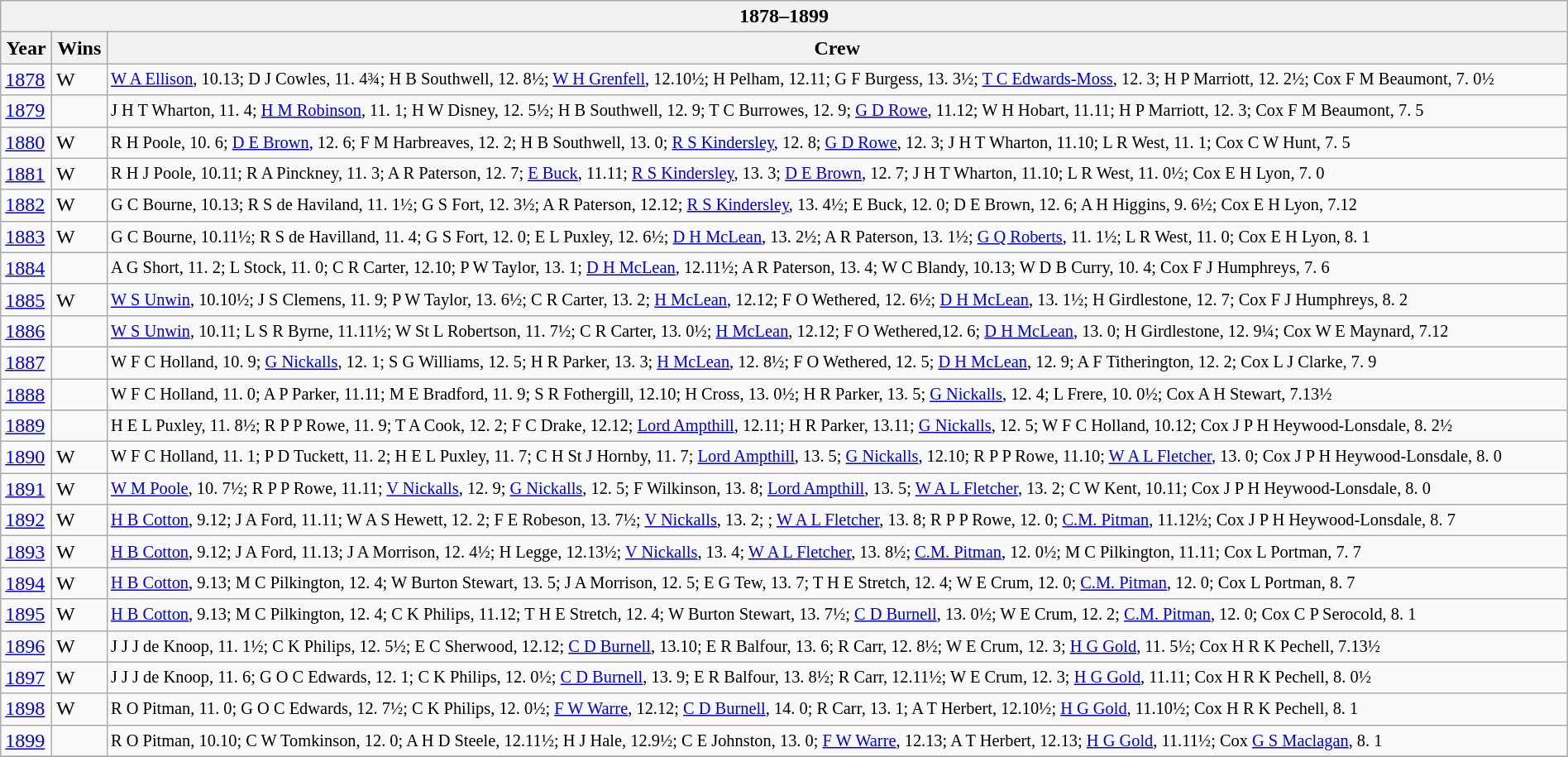<table class="wikitable" width="100%">
<tr>
<th colspan=3>1878–1899</th>
</tr>
<tr>
<th>Year</th>
<th>Wins</th>
<th>Crew</th>
</tr>
<tr>
<td><a href='#'>1878</a></td>
<td>W</td>
<td style="font-size:85%"><a href='#'>W A Ellison</a>, 10.13; D J Cowles, 11. 4¾; H B Southwell, 12. 8½; <a href='#'>W H Grenfell</a>, 12.10½; H Pelham, 12.11; G F Burgess, 13. 3½; <a href='#'>T C Edwards-Moss</a>, 12. 3; H P Marriott, 12. 2½; Cox F M Beaumont, 7. 0½</td>
</tr>
<tr>
<td><a href='#'>1879</a></td>
<td></td>
<td style="font-size:85%">J H T Wharton, 11. 4; <a href='#'>H M Robinson</a>, 11. 1; H W Disney, 12. 5½; H B Southwell, 12. 9; T C Burrowes, 12. 9; <a href='#'>G D Rowe</a>, 11.12; W H Hobart, 11.11; H P Marriott, 12. 3; Cox F M Beaumont, 7. 5</td>
</tr>
<tr>
<td><a href='#'>1880</a></td>
<td>W</td>
<td style="font-size:85%">R H Poole, 10. 6; <a href='#'>D E Brown</a>, 12. 6; F M Harbreaves, 12. 2; H B Southwell, 13. 0; <a href='#'>R S Kindersley</a>, 12. 8; <a href='#'>G D Rowe</a>, 12. 3; J H T Wharton, 11.10; L R West, 11. 1; Cox C W Hunt, 7. 5</td>
</tr>
<tr>
<td><a href='#'>1881</a></td>
<td>W</td>
<td style="font-size:85%">R H J Poole, 10.11; R A Pinckney, 11. 3; A R Paterson, 12. 7; <a href='#'>E Buck</a>, 11.11; <a href='#'>R S Kindersley</a>, 13. 3; <a href='#'>D E Brown</a>, 12. 7; J H T Wharton, 11.10; L R West, 11. 0½; Cox E H Lyon, 7. 0</td>
</tr>
<tr>
<td><a href='#'>1882</a></td>
<td>W</td>
<td style="font-size:85%">G C Bourne, 10.13; R S de Haviland, 11. 1½; G S Fort, 12. 3½; A R Paterson, 12.12; <a href='#'>R S Kindersley</a>, 13. 4½; E Buck, 12. 0; D E Brown, 12. 6; A H Higgins, 9. 6½; Cox E H Lyon, 7.12</td>
</tr>
<tr>
<td><a href='#'>1883</a></td>
<td>W</td>
<td style="font-size:85%">G C Bourne, 10.11½; R S de Havilland, 11. 4; G S Fort, 12. 0; E L Puxley, 12. 6½; <a href='#'>D H McLean</a>, 13. 2½; A R Paterson, 13. 1½; <a href='#'>G Q Roberts</a>, 11. 1½; L R West, 11. 0; Cox E H Lyon, 8. 1</td>
</tr>
<tr>
<td><a href='#'>1884</a></td>
<td></td>
<td style="font-size:85%">A G Short, 11. 2; L Stock, 11. 0; C R Carter, 12.10; P W Taylor, 13. 1; <a href='#'>D H McLean</a>, 12.11½; A R Paterson, 13. 4; W C Blandy, 10.13; W D B Curry, 10. 4; Cox F J Humphreys, 7. 6</td>
</tr>
<tr>
<td><a href='#'>1885</a></td>
<td>W</td>
<td style="font-size:85%"><a href='#'>W S Unwin</a>, 10.10½; J S Clemens, 11. 9; P W Taylor, 13. 6½; C R Carter, 13. 2; <a href='#'>H McLean</a>, 12.12; F O Wethered, 12. 6½; <a href='#'>D H McLean</a>, 13. 1½; H Girdlestone, 12. 7; Cox F J Humphreys, 8. 2</td>
</tr>
<tr>
<td><a href='#'>1886</a></td>
<td></td>
<td style="font-size:85%"><a href='#'>W S Unwin</a>, 10.11; L S R Byrne, 11.11½; W St L Robertson, 11. 7½; C R Carter, 13. 0½; <a href='#'>H McLean</a>, 12.12; F O Wethered,12. 6; <a href='#'>D H McLean</a>, 13. 0; H Girdlestone, 12. 9¼; Cox W E Maynard, 7.12</td>
</tr>
<tr>
<td><a href='#'>1887</a></td>
<td></td>
<td style="font-size:85%">W F C Holland, 10. 9; <a href='#'>G Nickalls</a>, 12. 1; S G Williams, 12. 5; H R Parker, 13. 3; <a href='#'>H McLean</a>, 12. 8½; F O Wethered, 12. 5; <a href='#'>D H McLean</a>, 12. 9; A F Titherington, 12. 2; Cox L J Clarke, 7. 9</td>
</tr>
<tr>
<td><a href='#'>1888</a></td>
<td></td>
<td style="font-size:85%">W F C Holland, 11. 0; A P Parker, 11.11; M E Bradford, 11. 9; S R Fothergill, 12.10; H Cross, 13. 0½; H R Parker, 13. 5; <a href='#'>G Nickalls</a>, 12. 4; L Frere, 10. 0½; Cox A H Stewart, 7.13½</td>
</tr>
<tr>
<td><a href='#'>1889</a></td>
<td></td>
<td style="font-size:85%">H E L Puxley, 11. 8½; R P P Rowe, 11. 9; T A Cook, 12. 2; F C Drake, 12.12; <a href='#'>Lord Ampthill</a>, 12.11; H R Parker, 13.11; <a href='#'>G Nickalls</a>, 12. 5; W F C Holland, 10.12; Cox J P H Heywood-Lonsdale, 8. 2½</td>
</tr>
<tr>
<td><a href='#'>1890</a></td>
<td>W</td>
<td style="font-size:85%">W F C Holland, 11. 1; P D Tuckett, 11. 2; H E L Puxley, 11. 7; C H St J Hornby, 11. 7; <a href='#'>Lord Ampthill</a>, 13. 5; <a href='#'>G Nickalls</a>, 12.10; R P P Rowe, 11.10; <a href='#'>W A L Fletcher</a>, 13. 0; Cox J P H Heywood-Lonsdale, 8. 0</td>
</tr>
<tr>
<td><a href='#'>1891</a></td>
<td>W</td>
<td style="font-size:85%"><a href='#'>W M Poole</a>, 10. 7½; R P P Rowe, 11.11; <a href='#'>V Nickalls</a>, 12. 9; <a href='#'>G Nickalls</a>, 12. 5; F Wilkinson, 13. 8; <a href='#'>Lord Ampthill</a>, 13. 5; <a href='#'>W A L Fletcher</a>, 13. 2; C W Kent, 10.11; Cox J P H Heywood-Lonsdale, 8. 0</td>
</tr>
<tr>
<td><a href='#'>1892</a></td>
<td>W</td>
<td style="font-size:85%"><a href='#'>H B Cotton</a>, 9.12; J A Ford, 11.11; W A S Hewett, 12. 2; F E Robeson, 13. 7½; <a href='#'>V Nickalls</a>, 13. 2; ; <a href='#'>W A L Fletcher</a>, 13. 8; R P P Rowe, 12. 0; <a href='#'>C.M. Pitman</a>, 11.12½; Cox J P H Heywood-Lonsdale, 8. 7</td>
</tr>
<tr>
<td><a href='#'>1893</a></td>
<td>W</td>
<td style="font-size:85%"><a href='#'>H B Cotton</a>, 9.12; J A Ford, 11.13; J A Morrison, 12. 4½; H Legge, 12.13½; <a href='#'>V Nickalls</a>, 13. 4; <a href='#'>W A L Fletcher</a>, 13. 8½; <a href='#'>C.M. Pitman</a>, 12. 0½; M C Pilkington, 11.11; Cox L Portman, 7. 7</td>
</tr>
<tr>
<td><a href='#'>1894</a></td>
<td>W</td>
<td style="font-size:85%"><a href='#'>H B Cotton</a>, 9.13; M C Pilkington, 12. 4; W Burton Stewart, 13. 5; J A Morrison, 12. 5; E G Tew, 13. 7; T H E Stretch, 12. 4; W E Crum, 12. 0; <a href='#'>C.M. Pitman</a>, 12. 0; Cox L Portman, 8. 7</td>
</tr>
<tr>
<td><a href='#'>1895</a></td>
<td>W</td>
<td style="font-size:85%"><a href='#'>H B Cotton</a>, 9.13; M C Pilkington, 12. 4; C K Philips, 11.12; T H E Stretch, 12. 4; W Burton Stewart, 13. 7½; <a href='#'>C D Burnell</a>, 13. 0½; W E Crum, 12. 2; <a href='#'>C.M. Pitman</a>, 12. 0; Cox C P Serocold, 8. 1</td>
</tr>
<tr>
<td><a href='#'>1896</a></td>
<td>W</td>
<td style="font-size:85%">J J J de Knoop, 11. 1½; C K Philips, 12. 5½; E C Sherwood, 12.12; <a href='#'>C D Burnell</a>, 13.10; E R Balfour, 13. 6; R Carr, 12. 8½; W E Crum, 12. 3; <a href='#'>H G Gold</a>, 11. 5½; Cox H R K Pechell, 7.13½</td>
</tr>
<tr>
<td><a href='#'>1897</a></td>
<td>W</td>
<td style="font-size:85%">J J J de Knoop, 11. 6; G O C Edwards, 12. 1; C K Philips, 12. 0½; <a href='#'>C D Burnell</a>, 13. 9; E R Balfour, 13. 8½; R Carr, 12.11½; W E Crum, 12. 3; <a href='#'>H G Gold</a>, 11.11; Cox H R K Pechell, 8. 0½</td>
</tr>
<tr>
<td><a href='#'>1898</a></td>
<td>W</td>
<td style="font-size:85%">R O Pitman, 11. 0; G O C Edwards, 12. 7½; C K Philips, 12. 0½; <a href='#'>F W Warre</a>, 12.12; <a href='#'>C D Burnell</a>, 14. 0; R Carr, 13. 1; A T Herbert, 12.10½; <a href='#'>H G Gold</a>, 11.10½; Cox H R K Pechell, 8. 1</td>
</tr>
<tr>
<td><a href='#'>1899</a></td>
<td></td>
<td style="font-size:85%">R O Pitman, 10.10; C W Tomkinson, 12. 0; A H D Steele, 12.11½; H J Hale, 12.9½; C E Johnston, 13. 0; <a href='#'>F W Warre</a>, 12.13; A T Herbert, 12.13; <a href='#'>H G Gold</a>, 11.11½; Cox <a href='#'>G S Maclagan</a>, 8. 1</td>
</tr>
<tr>
</tr>
</table>
